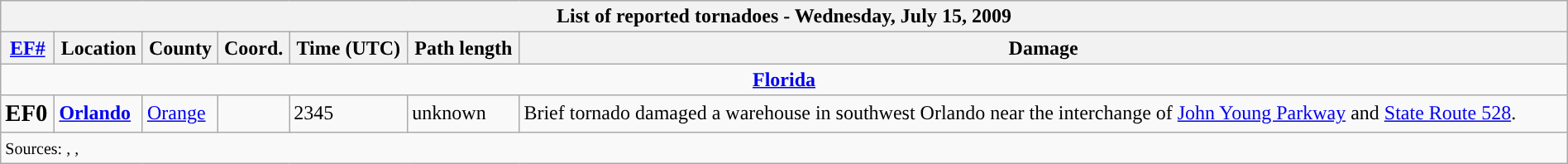<table class="wikitable collapsible" style="width:100%;">
<tr>
<th colspan="7">List of reported tornadoes - Wednesday, July 15, 2009</th>
</tr>
<tr>
<th><a href='#'>EF#</a></th>
<th>Location</th>
<th>County</th>
<th>Coord.</th>
<th>Time (UTC)</th>
<th>Path length</th>
<th>Damage</th>
</tr>
<tr>
<td colspan="7" style="text-align:center;"><strong><a href='#'>Florida</a></strong></td>
</tr>
<tr>
<td><big><strong>EF0</strong></big></td>
<td><strong><a href='#'>Orlando</a></strong></td>
<td><a href='#'>Orange</a></td>
<td></td>
<td>2345</td>
<td>unknown</td>
<td>Brief tornado damaged a warehouse in southwest Orlando near the interchange of <a href='#'>John Young Parkway</a> and <a href='#'>State Route 528</a>.</td>
</tr>
<tr>
<td colspan="7"><small>Sources: , , </small></td>
</tr>
</table>
